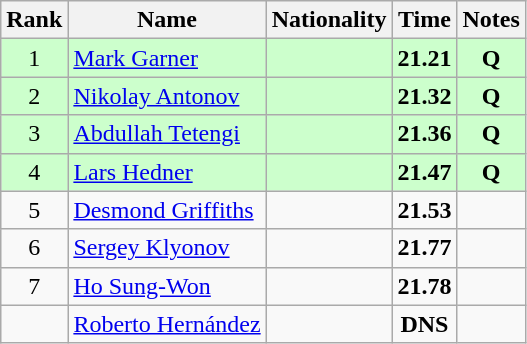<table class="wikitable sortable" style="text-align:center">
<tr>
<th>Rank</th>
<th>Name</th>
<th>Nationality</th>
<th>Time</th>
<th>Notes</th>
</tr>
<tr bgcolor=ccffcc>
<td>1</td>
<td align=left><a href='#'>Mark Garner</a></td>
<td align=left></td>
<td><strong>21.21</strong></td>
<td><strong>Q</strong></td>
</tr>
<tr bgcolor=ccffcc>
<td>2</td>
<td align=left><a href='#'>Nikolay Antonov</a></td>
<td align=left></td>
<td><strong>21.32</strong></td>
<td><strong>Q</strong></td>
</tr>
<tr bgcolor=ccffcc>
<td>3</td>
<td align=left><a href='#'>Abdullah Tetengi</a></td>
<td align=left></td>
<td><strong>21.36</strong></td>
<td><strong>Q</strong></td>
</tr>
<tr bgcolor=ccffcc>
<td>4</td>
<td align=left><a href='#'>Lars Hedner</a></td>
<td align=left></td>
<td><strong>21.47</strong></td>
<td><strong>Q</strong></td>
</tr>
<tr>
<td>5</td>
<td align=left><a href='#'>Desmond Griffiths</a></td>
<td align=left></td>
<td><strong>21.53</strong></td>
<td></td>
</tr>
<tr>
<td>6</td>
<td align=left><a href='#'>Sergey Klyonov</a></td>
<td align=left></td>
<td><strong>21.77</strong></td>
<td></td>
</tr>
<tr>
<td>7</td>
<td align=left><a href='#'>Ho Sung-Won</a></td>
<td align=left></td>
<td><strong>21.78</strong></td>
<td></td>
</tr>
<tr>
<td></td>
<td align=left><a href='#'>Roberto Hernández</a></td>
<td align=left></td>
<td><strong>DNS</strong></td>
<td></td>
</tr>
</table>
